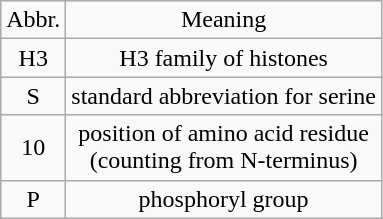<table class="wikitable" style="text-align:center">
<tr>
<td>Abbr.</td>
<td>Meaning</td>
</tr>
<tr>
<td>H3</td>
<td>H3 family of histones</td>
</tr>
<tr>
<td>S</td>
<td>standard abbreviation for serine</td>
</tr>
<tr>
<td>10</td>
<td>position of amino acid residue<br>(counting from N-terminus)</td>
</tr>
<tr>
<td>P</td>
<td>phosphoryl group</td>
</tr>
</table>
